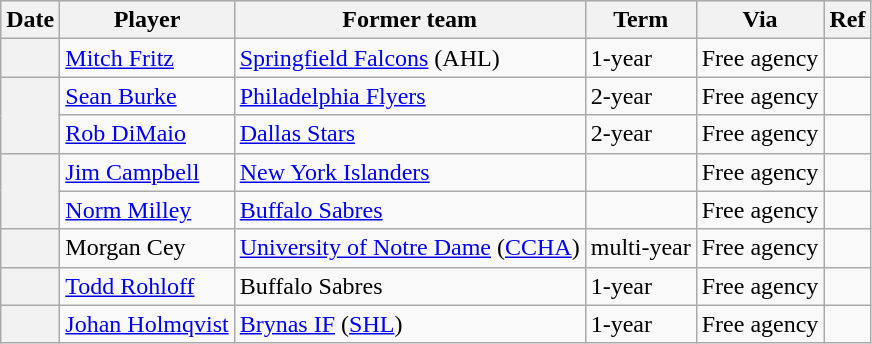<table class="wikitable plainrowheaders">
<tr style="background:#ddd; text-align:center;">
<th>Date</th>
<th>Player</th>
<th>Former team</th>
<th>Term</th>
<th>Via</th>
<th>Ref</th>
</tr>
<tr>
<th scope="row"></th>
<td><a href='#'>Mitch Fritz</a></td>
<td><a href='#'>Springfield Falcons</a> (AHL)</td>
<td>1-year</td>
<td>Free agency</td>
<td></td>
</tr>
<tr>
<th scope="row" rowspan=2></th>
<td><a href='#'>Sean Burke</a></td>
<td><a href='#'>Philadelphia Flyers</a></td>
<td>2-year</td>
<td>Free agency</td>
<td></td>
</tr>
<tr>
<td><a href='#'>Rob DiMaio</a></td>
<td><a href='#'>Dallas Stars</a></td>
<td>2-year</td>
<td>Free agency</td>
<td></td>
</tr>
<tr>
<th scope="row" rowspan=2></th>
<td><a href='#'>Jim Campbell</a></td>
<td><a href='#'>New York Islanders</a></td>
<td></td>
<td>Free agency</td>
<td></td>
</tr>
<tr>
<td><a href='#'>Norm Milley</a></td>
<td><a href='#'>Buffalo Sabres</a></td>
<td></td>
<td>Free agency</td>
<td></td>
</tr>
<tr>
<th scope="row"></th>
<td>Morgan Cey</td>
<td><a href='#'>University of Notre Dame</a> (<a href='#'>CCHA</a>)</td>
<td>multi-year</td>
<td>Free agency</td>
<td></td>
</tr>
<tr>
<th scope="row"></th>
<td><a href='#'>Todd Rohloff</a></td>
<td>Buffalo Sabres</td>
<td>1-year</td>
<td>Free agency</td>
<td></td>
</tr>
<tr>
<th scope="row"></th>
<td><a href='#'>Johan Holmqvist</a></td>
<td><a href='#'>Brynas IF</a> (<a href='#'>SHL</a>)</td>
<td>1-year</td>
<td>Free agency</td>
<td></td>
</tr>
</table>
